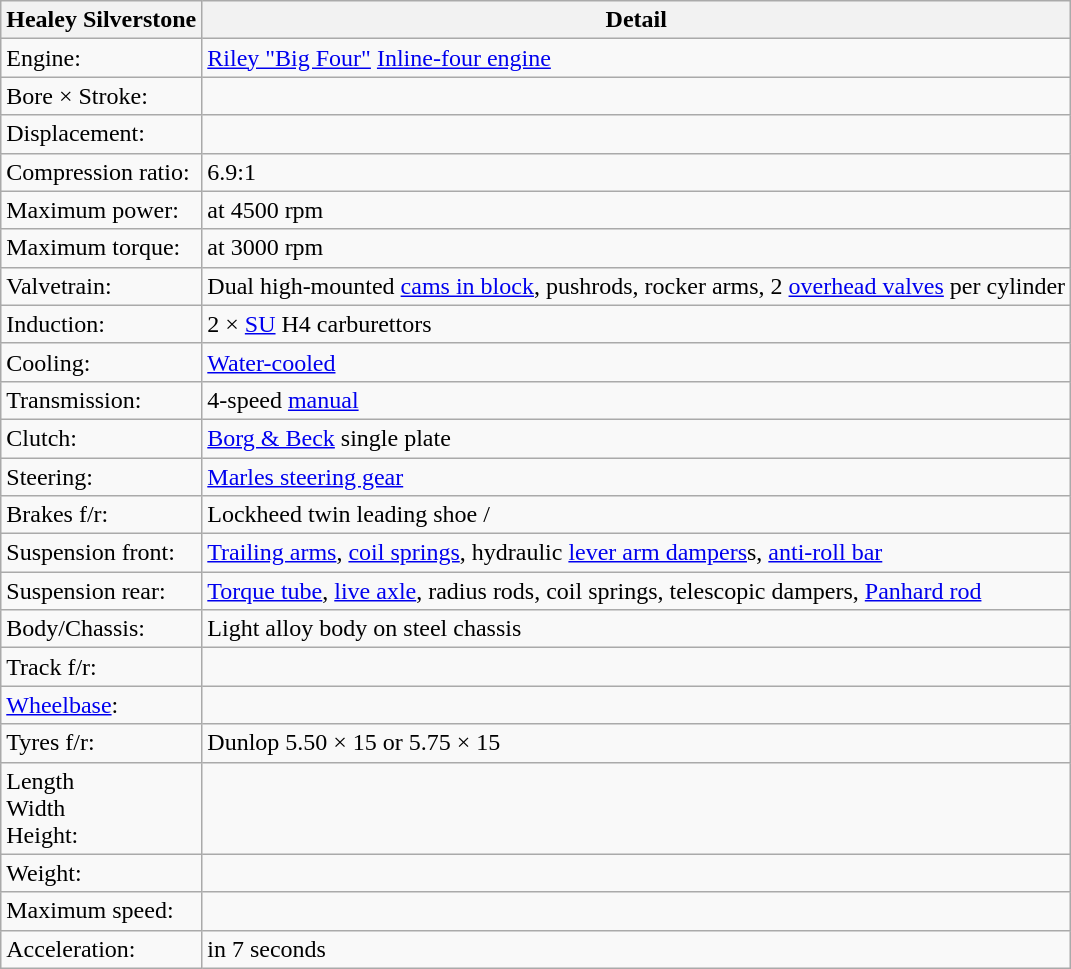<table class="wikitable defaultcenter col1left">
<tr>
<th>Healey Silverstone</th>
<th>Detail</th>
</tr>
<tr>
<td>Engine:</td>
<td><a href='#'>Riley "Big Four"</a> <a href='#'>Inline-four engine</a></td>
</tr>
<tr>
<td>Bore × Stroke:</td>
<td></td>
</tr>
<tr>
<td>Displacement:</td>
<td></td>
</tr>
<tr>
<td>Compression ratio:</td>
<td>6.9:1</td>
</tr>
<tr>
<td>Maximum power:</td>
<td> at 4500 rpm</td>
</tr>
<tr>
<td>Maximum torque:</td>
<td> at 3000 rpm</td>
</tr>
<tr>
<td>Valvetrain:</td>
<td>Dual high-mounted <a href='#'>cams in block</a>, pushrods, rocker arms, 2 <a href='#'>overhead valves</a> per cylinder</td>
</tr>
<tr>
<td>Induction:</td>
<td>2 × <a href='#'>SU</a> H4 carburettors</td>
</tr>
<tr>
<td>Cooling:</td>
<td><a href='#'>Water-cooled</a></td>
</tr>
<tr>
<td>Transmission:</td>
<td>4-speed <a href='#'>manual</a></td>
</tr>
<tr>
<td>Clutch:</td>
<td><a href='#'>Borg & Beck</a>  single plate</td>
</tr>
<tr>
<td>Steering:</td>
<td><a href='#'>Marles steering gear</a></td>
</tr>
<tr>
<td>Brakes f/r:</td>
<td>Lockheed  twin leading shoe / </td>
</tr>
<tr>
<td>Suspension front:</td>
<td><a href='#'>Trailing arms</a>, <a href='#'>coil springs</a>, hydraulic <a href='#'>lever arm dampers</a>s, <a href='#'>anti-roll bar</a></td>
</tr>
<tr>
<td>Suspension rear:</td>
<td><a href='#'>Torque tube</a>, <a href='#'>live axle</a>, radius rods, coil springs, telescopic dampers, <a href='#'>Panhard rod</a></td>
</tr>
<tr>
<td>Body/Chassis:</td>
<td>Light alloy body on steel chassis</td>
</tr>
<tr>
<td>Track f/r:</td>
<td></td>
</tr>
<tr>
<td><a href='#'>Wheelbase</a>:</td>
<td></td>
</tr>
<tr>
<td>Tyres f/r:</td>
<td>Dunlop 5.50 × 15 or 5.75 × 15</td>
</tr>
<tr>
<td>Length<br>Width<br>Height:</td>
<td><br><br></td>
</tr>
<tr>
<td>Weight:</td>
<td></td>
</tr>
<tr>
<td>Maximum speed:</td>
<td></td>
</tr>
<tr>
<td>Acceleration:</td>
<td> in 7 seconds</td>
</tr>
</table>
